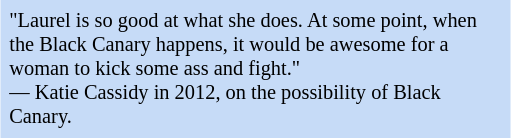<table class="toccolours" style="float: right; margin-left: 1em; margin-right: 2em; font-size: 85%; background:#c6dbf7; color:black; width:25em; max-width: 45%;" cellspacing="5">
<tr>
<td style="text-align: left;">"Laurel is so good at what she does. At some point, when the Black Canary happens, it would be awesome for a woman to kick some ass and fight."<br>— Katie Cassidy in 2012, on the possibility of Black Canary.</td>
</tr>
</table>
